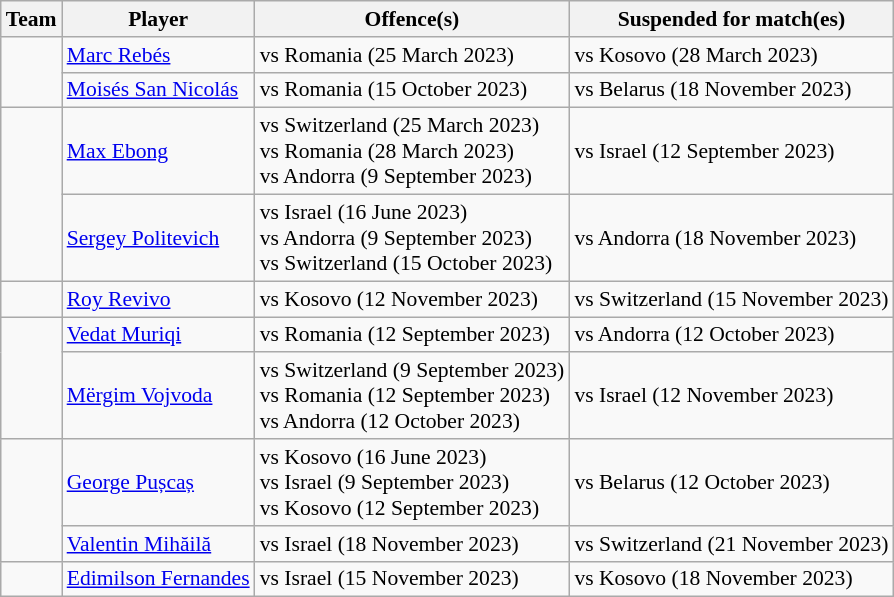<table class="wikitable" style="font-size:90%">
<tr>
<th>Team</th>
<th>Player</th>
<th>Offence(s)</th>
<th>Suspended for match(es)</th>
</tr>
<tr>
<td rowspan="2"></td>
<td><a href='#'>Marc Rebés</a></td>
<td> vs Romania (25 March 2023)</td>
<td>vs Kosovo (28 March 2023)</td>
</tr>
<tr>
<td><a href='#'>Moisés San Nicolás</a></td>
<td> vs Romania (15 October 2023)</td>
<td>vs Belarus (18 November 2023)</td>
</tr>
<tr>
<td rowspan="2"></td>
<td><a href='#'>Max Ebong</a></td>
<td> vs Switzerland (25 March 2023)<br> vs Romania (28 March 2023)<br> vs Andorra (9 September 2023)</td>
<td>vs Israel (12 September 2023)</td>
</tr>
<tr>
<td><a href='#'>Sergey Politevich</a></td>
<td> vs Israel (16 June 2023)<br> vs Andorra (9 September 2023)<br> vs Switzerland (15 October 2023)</td>
<td>vs Andorra (18 November 2023)</td>
</tr>
<tr>
<td></td>
<td><a href='#'>Roy Revivo</a></td>
<td> vs Kosovo (12 November 2023)</td>
<td>vs Switzerland (15 November 2023)</td>
</tr>
<tr>
<td rowspan="2"></td>
<td><a href='#'>Vedat Muriqi</a></td>
<td> vs Romania (12 September 2023)</td>
<td>vs Andorra (12 October 2023)</td>
</tr>
<tr>
<td><a href='#'>Mërgim Vojvoda</a></td>
<td> vs Switzerland (9 September 2023)<br> vs Romania (12 September 2023)<br> vs Andorra (12 October 2023)</td>
<td>vs Israel (12 November 2023)</td>
</tr>
<tr>
<td rowspan="2"></td>
<td><a href='#'>George Pușcaș</a></td>
<td> vs Kosovo (16 June 2023)<br> vs Israel (9 September 2023)<br> vs Kosovo (12 September 2023)</td>
<td>vs Belarus (12 October 2023)</td>
</tr>
<tr>
<td><a href='#'>Valentin Mihăilă</a></td>
<td> vs Israel (18 November 2023)</td>
<td>vs Switzerland (21 November 2023)</td>
</tr>
<tr>
<td></td>
<td><a href='#'>Edimilson Fernandes</a></td>
<td> vs Israel (15 November 2023)</td>
<td>vs Kosovo (18 November 2023)</td>
</tr>
</table>
